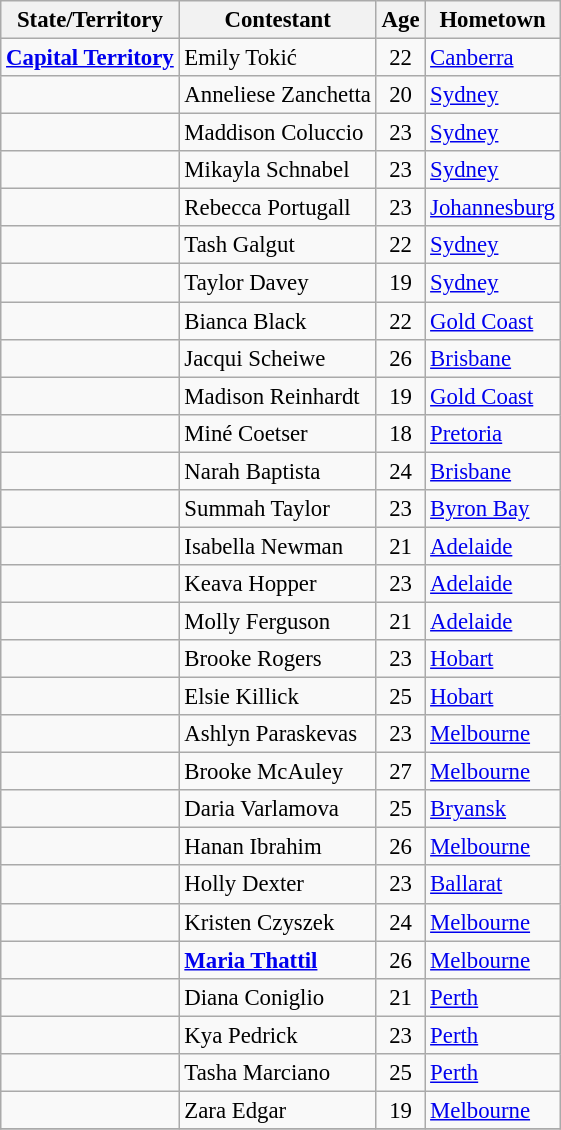<table class="wikitable sortable" style="font-size: 95%;">
<tr>
<th>State/Territory</th>
<th>Contestant</th>
<th>Age</th>
<th>Hometown</th>
</tr>
<tr>
<td><strong> <a href='#'>Capital Territory</a></strong></td>
<td>Emily Tokić</td>
<td align=center>22</td>
<td><a href='#'>Canberra</a></td>
</tr>
<tr>
<td><strong></strong></td>
<td>Anneliese Zanchetta</td>
<td align=center>20</td>
<td><a href='#'>Sydney</a></td>
</tr>
<tr>
<td><strong></strong></td>
<td>Maddison Coluccio</td>
<td align=center>23</td>
<td><a href='#'>Sydney</a></td>
</tr>
<tr>
<td><strong></strong></td>
<td>Mikayla Schnabel</td>
<td align=center>23</td>
<td><a href='#'>Sydney</a></td>
</tr>
<tr>
<td><strong></strong></td>
<td>Rebecca Portugall</td>
<td align=center>23</td>
<td><a href='#'>Johannesburg</a></td>
</tr>
<tr>
<td><strong></strong></td>
<td>Tash Galgut</td>
<td align=center>22</td>
<td><a href='#'>Sydney</a></td>
</tr>
<tr>
<td><strong></strong></td>
<td>Taylor Davey</td>
<td align=center>19</td>
<td><a href='#'>Sydney</a></td>
</tr>
<tr>
<td><strong></strong></td>
<td>Bianca Black</td>
<td align=center>22</td>
<td><a href='#'>Gold Coast</a></td>
</tr>
<tr>
<td><strong></strong></td>
<td>Jacqui Scheiwe</td>
<td align=center>26</td>
<td><a href='#'>Brisbane</a></td>
</tr>
<tr>
<td><strong></strong></td>
<td>Madison Reinhardt</td>
<td align=center>19</td>
<td><a href='#'>Gold Coast</a></td>
</tr>
<tr>
<td><strong></strong></td>
<td>Miné Coetser</td>
<td align=center>18</td>
<td><a href='#'>Pretoria</a></td>
</tr>
<tr>
<td><strong></strong></td>
<td>Narah Baptista</td>
<td align=center>24</td>
<td><a href='#'>Brisbane</a></td>
</tr>
<tr>
<td><strong></strong></td>
<td>Summah Taylor</td>
<td align=center>23</td>
<td><a href='#'>Byron Bay</a></td>
</tr>
<tr>
<td><strong></strong></td>
<td>Isabella Newman</td>
<td align=center>21</td>
<td><a href='#'>Adelaide</a></td>
</tr>
<tr>
<td><strong></strong></td>
<td>Keava Hopper</td>
<td align=center>23</td>
<td><a href='#'>Adelaide</a></td>
</tr>
<tr>
<td><strong></strong></td>
<td>Molly Ferguson</td>
<td align=center>21</td>
<td><a href='#'>Adelaide</a></td>
</tr>
<tr>
<td><strong></strong></td>
<td>Brooke Rogers</td>
<td align=center>23</td>
<td><a href='#'>Hobart</a></td>
</tr>
<tr>
<td><strong></strong></td>
<td>Elsie Killick</td>
<td align=center>25</td>
<td><a href='#'>Hobart</a></td>
</tr>
<tr>
<td><strong></strong></td>
<td>Ashlyn Paraskevas</td>
<td align=center>23</td>
<td><a href='#'>Melbourne</a></td>
</tr>
<tr>
<td><strong></strong></td>
<td>Brooke McAuley</td>
<td align=center>27</td>
<td><a href='#'>Melbourne</a></td>
</tr>
<tr>
<td><strong></strong></td>
<td>Daria Varlamova</td>
<td align=center>25</td>
<td><a href='#'>Bryansk</a></td>
</tr>
<tr>
<td><strong></strong></td>
<td>Hanan Ibrahim</td>
<td align=center>26</td>
<td><a href='#'>Melbourne</a></td>
</tr>
<tr>
<td><strong></strong></td>
<td>Holly Dexter</td>
<td align=center>23</td>
<td><a href='#'>Ballarat</a></td>
</tr>
<tr>
<td><strong></strong></td>
<td>Kristen Czyszek</td>
<td align=center>24</td>
<td><a href='#'>Melbourne</a></td>
</tr>
<tr>
<td><strong></strong></td>
<td><strong><a href='#'>Maria Thattil</a></strong></td>
<td align=center>26</td>
<td><a href='#'>Melbourne</a></td>
</tr>
<tr>
<td><strong></strong></td>
<td>Diana Coniglio</td>
<td align=center>21</td>
<td><a href='#'>Perth</a></td>
</tr>
<tr>
<td><strong></strong></td>
<td>Kya Pedrick</td>
<td align=center>23</td>
<td><a href='#'>Perth</a></td>
</tr>
<tr>
<td><strong></strong></td>
<td>Tasha Marciano</td>
<td align=center>25</td>
<td><a href='#'>Perth</a></td>
</tr>
<tr>
<td><strong></strong></td>
<td>Zara Edgar</td>
<td align=center>19</td>
<td><a href='#'>Melbourne</a></td>
</tr>
<tr>
</tr>
</table>
